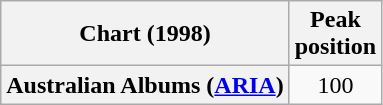<table class="wikitable plainrowheaders" style="text-align:center">
<tr>
<th scope="col">Chart (1998)</th>
<th scope="col">Peak<br>position</th>
</tr>
<tr>
<th scope="row">Australian Albums (<a href='#'>ARIA</a>)</th>
<td>100</td>
</tr>
</table>
